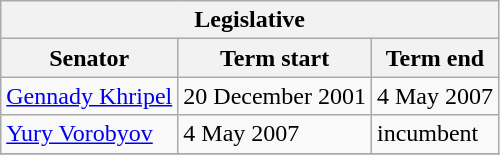<table class="wikitable sortable">
<tr>
<th colspan=3>Legislative</th>
</tr>
<tr>
<th>Senator</th>
<th>Term start</th>
<th>Term end</th>
</tr>
<tr>
<td><a href='#'>Gennady Khripel</a></td>
<td>20 December 2001</td>
<td>4 May 2007</td>
</tr>
<tr>
<td><a href='#'>Yury Vorobyov</a></td>
<td>4 May 2007</td>
<td>incumbent</td>
</tr>
<tr>
</tr>
</table>
